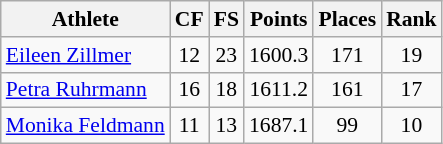<table class="wikitable" border="1" style="font-size:90%">
<tr>
<th>Athlete</th>
<th>CF</th>
<th>FS</th>
<th>Points</th>
<th>Places</th>
<th>Rank</th>
</tr>
<tr align=center>
<td align=left><a href='#'>Eileen Zillmer</a></td>
<td>12</td>
<td>23</td>
<td>1600.3</td>
<td>171</td>
<td>19</td>
</tr>
<tr align=center>
<td align=left><a href='#'>Petra Ruhrmann</a></td>
<td>16</td>
<td>18</td>
<td>1611.2</td>
<td>161</td>
<td>17</td>
</tr>
<tr align=center>
<td align=left><a href='#'>Monika Feldmann</a></td>
<td>11</td>
<td>13</td>
<td>1687.1</td>
<td>99</td>
<td>10</td>
</tr>
</table>
